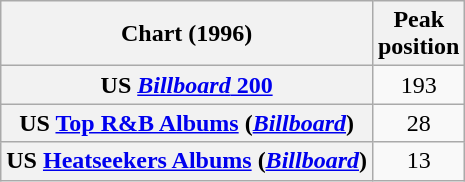<table class="wikitable sortable plainrowheaders" style="text-align:center">
<tr>
<th scope="col">Chart (1996)</th>
<th scope="col">Peak<br>position</th>
</tr>
<tr>
<th scope="row">US <a href='#'><em>Billboard</em> 200</a></th>
<td>193</td>
</tr>
<tr>
<th scope="row">US <a href='#'>Top R&B Albums</a> (<em><a href='#'>Billboard</a></em>)</th>
<td>28</td>
</tr>
<tr>
<th scope="row">US <a href='#'>Heatseekers Albums</a> (<em><a href='#'>Billboard</a></em>)</th>
<td>13</td>
</tr>
</table>
